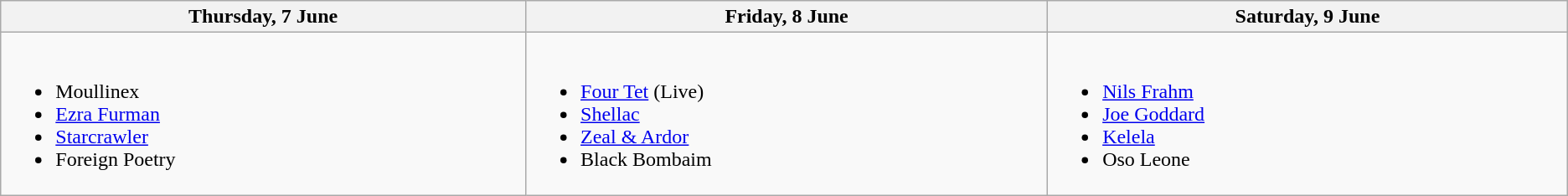<table class="wikitable">
<tr>
<th width="500">Thursday, 7 June</th>
<th width="500">Friday, 8 June</th>
<th width="500">Saturday, 9 June</th>
</tr>
<tr valign="top">
<td><br><ul><li>Moullinex</li><li><a href='#'>Ezra Furman</a></li><li><a href='#'>Starcrawler</a></li><li>Foreign Poetry</li></ul></td>
<td><br><ul><li><a href='#'>Four Tet</a> (Live)</li><li><a href='#'>Shellac</a></li><li><a href='#'>Zeal & Ardor</a></li><li>Black Bombaim</li></ul></td>
<td><br><ul><li><a href='#'>Nils Frahm</a></li><li><a href='#'>Joe Goddard</a></li><li><a href='#'>Kelela</a></li><li>Oso Leone</li></ul></td>
</tr>
</table>
